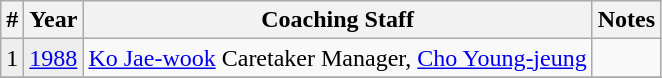<table class="wikitable" style="text-left:center">
<tr>
<th>#</th>
<th>Year</th>
<th>Coaching Staff</th>
<th>Notes</th>
</tr>
<tr>
<td style="background:#eeeeee">1</td>
<td style="background:#eeeeee"><a href='#'>1988</a></td>
<td> <a href='#'>Ko Jae-wook</a> Caretaker Manager,  <a href='#'>Cho Young-jeung</a></td>
<td></td>
</tr>
<tr>
</tr>
</table>
